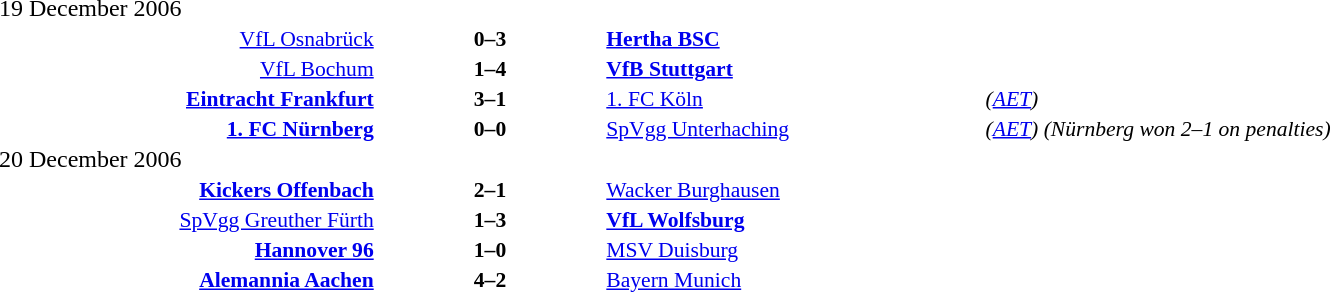<table width=100% cellspacing=1>
<tr>
<th width=20%></th>
<th width=12%></th>
<th width=20%></th>
<th></th>
</tr>
<tr>
<td>19 December 2006</td>
</tr>
<tr style=font-size:90%>
<td align=right><a href='#'>VfL Osnabrück</a></td>
<td align=center><strong>0–3</strong></td>
<td><strong><a href='#'>Hertha BSC</a></strong></td>
</tr>
<tr style=font-size:90%>
<td align=right><a href='#'>VfL Bochum</a></td>
<td align=center><strong>1–4</strong></td>
<td><strong><a href='#'>VfB Stuttgart</a></strong></td>
</tr>
<tr style=font-size:90%>
<td align=right><strong><a href='#'>Eintracht Frankfurt</a></strong></td>
<td align=center><strong>3–1</strong></td>
<td><a href='#'>1. FC Köln</a></td>
<td><em>(<a href='#'>AET</a>)</em></td>
</tr>
<tr style=font-size:90%>
<td align=right><strong><a href='#'>1. FC Nürnberg</a></strong></td>
<td align=center><strong>0–0</strong></td>
<td><a href='#'>SpVgg Unterhaching</a></td>
<td><em>(<a href='#'>AET</a>) (Nürnberg won 2–1 on penalties)</em></td>
</tr>
<tr>
<td>20 December 2006</td>
</tr>
<tr style=font-size:90%>
<td align=right><strong><a href='#'>Kickers Offenbach</a></strong></td>
<td align=center><strong>2–1</strong></td>
<td><a href='#'>Wacker Burghausen</a></td>
</tr>
<tr style=font-size:90%>
<td align=right><a href='#'>SpVgg Greuther Fürth</a></td>
<td align=center><strong>1–3</strong></td>
<td><strong><a href='#'>VfL Wolfsburg</a></strong></td>
</tr>
<tr style=font-size:90%>
<td align=right><strong><a href='#'>Hannover 96</a></strong></td>
<td align=center><strong>1–0</strong></td>
<td><a href='#'>MSV Duisburg</a></td>
</tr>
<tr style=font-size:90%>
<td align=right><strong><a href='#'>Alemannia Aachen</a></strong></td>
<td align=center><strong>4–2</strong></td>
<td><a href='#'>Bayern Munich</a></td>
</tr>
</table>
